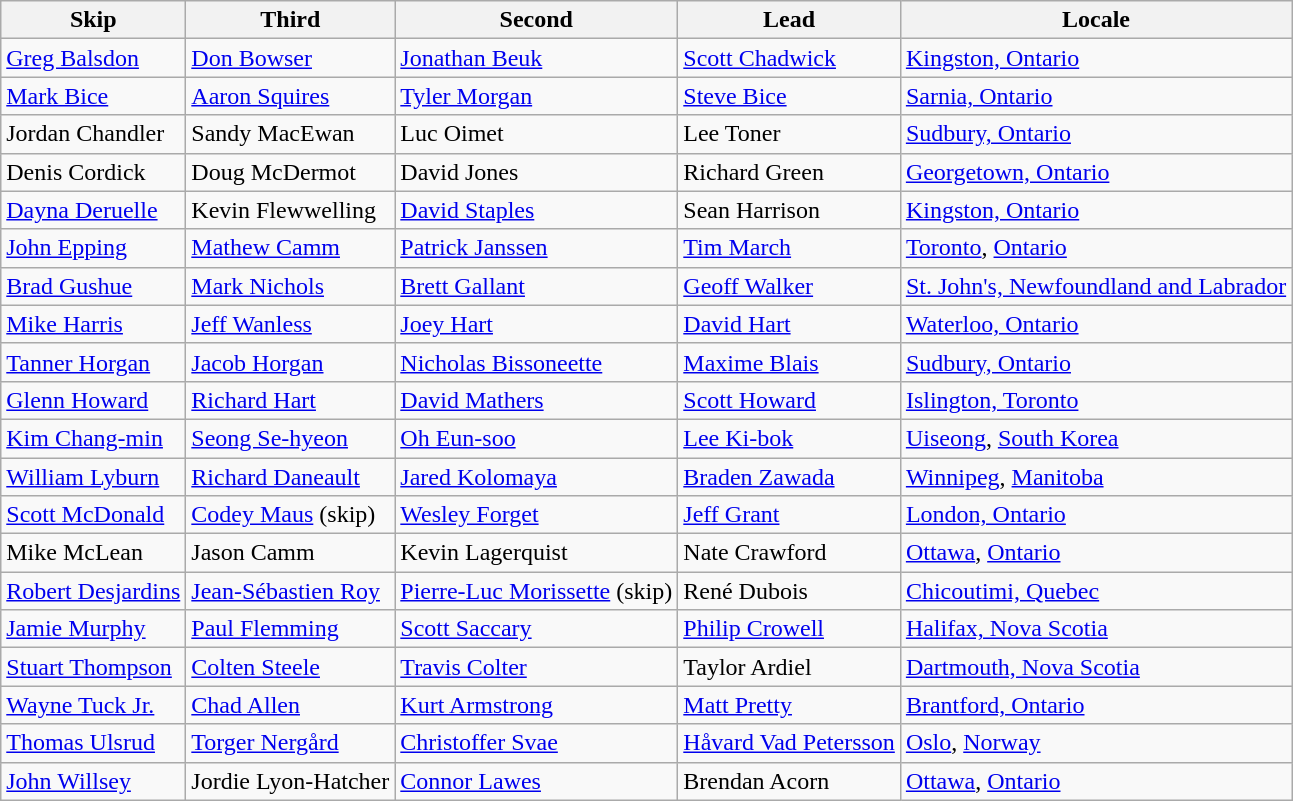<table class=wikitable>
<tr>
<th>Skip</th>
<th>Third</th>
<th>Second</th>
<th>Lead</th>
<th>Locale</th>
</tr>
<tr>
<td><a href='#'>Greg Balsdon</a></td>
<td><a href='#'>Don Bowser</a></td>
<td><a href='#'>Jonathan Beuk</a></td>
<td><a href='#'>Scott Chadwick</a></td>
<td> <a href='#'>Kingston, Ontario</a></td>
</tr>
<tr>
<td><a href='#'>Mark Bice</a></td>
<td><a href='#'>Aaron Squires</a></td>
<td><a href='#'>Tyler Morgan</a></td>
<td><a href='#'>Steve Bice</a></td>
<td> <a href='#'>Sarnia, Ontario</a></td>
</tr>
<tr>
<td>Jordan Chandler</td>
<td>Sandy MacEwan</td>
<td>Luc Oimet</td>
<td>Lee Toner</td>
<td> <a href='#'>Sudbury, Ontario</a></td>
</tr>
<tr>
<td>Denis Cordick</td>
<td>Doug McDermot</td>
<td>David Jones</td>
<td>Richard Green</td>
<td> <a href='#'>Georgetown, Ontario</a></td>
</tr>
<tr>
<td><a href='#'>Dayna Deruelle</a></td>
<td>Kevin Flewwelling</td>
<td><a href='#'>David Staples</a></td>
<td>Sean Harrison</td>
<td> <a href='#'>Kingston, Ontario</a></td>
</tr>
<tr>
<td><a href='#'>John Epping</a></td>
<td><a href='#'>Mathew Camm</a></td>
<td><a href='#'>Patrick Janssen</a></td>
<td><a href='#'>Tim March</a></td>
<td> <a href='#'>Toronto</a>, <a href='#'>Ontario</a></td>
</tr>
<tr>
<td><a href='#'>Brad Gushue</a></td>
<td><a href='#'>Mark Nichols</a></td>
<td><a href='#'>Brett Gallant</a></td>
<td><a href='#'>Geoff Walker</a></td>
<td> <a href='#'>St. John's, Newfoundland and Labrador</a></td>
</tr>
<tr>
<td><a href='#'>Mike Harris</a></td>
<td><a href='#'>Jeff Wanless</a></td>
<td><a href='#'>Joey Hart</a></td>
<td><a href='#'>David Hart</a></td>
<td> <a href='#'>Waterloo, Ontario</a></td>
</tr>
<tr>
<td><a href='#'>Tanner Horgan</a></td>
<td><a href='#'>Jacob Horgan</a></td>
<td><a href='#'>Nicholas Bissoneette</a></td>
<td><a href='#'>Maxime Blais</a></td>
<td> <a href='#'>Sudbury, Ontario</a></td>
</tr>
<tr>
<td><a href='#'>Glenn Howard</a></td>
<td><a href='#'>Richard Hart</a></td>
<td><a href='#'>David Mathers</a></td>
<td><a href='#'>Scott Howard</a></td>
<td> <a href='#'>Islington, Toronto</a></td>
</tr>
<tr>
<td><a href='#'>Kim Chang-min</a></td>
<td><a href='#'>Seong Se-hyeon</a></td>
<td><a href='#'>Oh Eun-soo</a></td>
<td><a href='#'>Lee Ki-bok</a></td>
<td> <a href='#'>Uiseong</a>, <a href='#'>South Korea</a></td>
</tr>
<tr>
<td><a href='#'>William Lyburn</a></td>
<td><a href='#'>Richard Daneault</a></td>
<td><a href='#'>Jared Kolomaya</a></td>
<td><a href='#'>Braden Zawada</a></td>
<td> <a href='#'>Winnipeg</a>, <a href='#'>Manitoba</a></td>
</tr>
<tr>
<td><a href='#'>Scott McDonald</a></td>
<td><a href='#'>Codey Maus</a> (skip)</td>
<td><a href='#'>Wesley Forget</a></td>
<td><a href='#'>Jeff Grant</a></td>
<td> <a href='#'>London, Ontario</a></td>
</tr>
<tr>
<td>Mike McLean</td>
<td>Jason Camm</td>
<td>Kevin Lagerquist</td>
<td>Nate Crawford</td>
<td> <a href='#'>Ottawa</a>, <a href='#'>Ontario</a></td>
</tr>
<tr>
<td><a href='#'>Robert Desjardins</a></td>
<td><a href='#'>Jean-Sébastien Roy</a></td>
<td><a href='#'>Pierre-Luc Morissette</a> (skip)</td>
<td>René Dubois</td>
<td> <a href='#'>Chicoutimi, Quebec</a></td>
</tr>
<tr>
<td><a href='#'>Jamie Murphy</a></td>
<td><a href='#'>Paul Flemming</a></td>
<td><a href='#'>Scott Saccary</a></td>
<td><a href='#'>Philip Crowell</a></td>
<td> <a href='#'>Halifax, Nova Scotia</a></td>
</tr>
<tr>
<td><a href='#'>Stuart Thompson</a></td>
<td><a href='#'>Colten Steele</a></td>
<td><a href='#'>Travis Colter</a></td>
<td>Taylor Ardiel</td>
<td> <a href='#'>Dartmouth, Nova Scotia</a></td>
</tr>
<tr>
<td><a href='#'>Wayne Tuck Jr.</a></td>
<td><a href='#'>Chad Allen</a></td>
<td><a href='#'>Kurt Armstrong</a></td>
<td><a href='#'>Matt Pretty</a></td>
<td> <a href='#'>Brantford, Ontario</a></td>
</tr>
<tr>
<td><a href='#'>Thomas Ulsrud</a></td>
<td><a href='#'>Torger Nergård</a></td>
<td><a href='#'>Christoffer Svae</a></td>
<td><a href='#'>Håvard Vad Petersson</a></td>
<td> <a href='#'>Oslo</a>, <a href='#'>Norway</a></td>
</tr>
<tr>
<td><a href='#'>John Willsey</a></td>
<td>Jordie Lyon-Hatcher</td>
<td><a href='#'>Connor Lawes</a></td>
<td>Brendan Acorn</td>
<td> <a href='#'>Ottawa</a>, <a href='#'>Ontario</a></td>
</tr>
</table>
